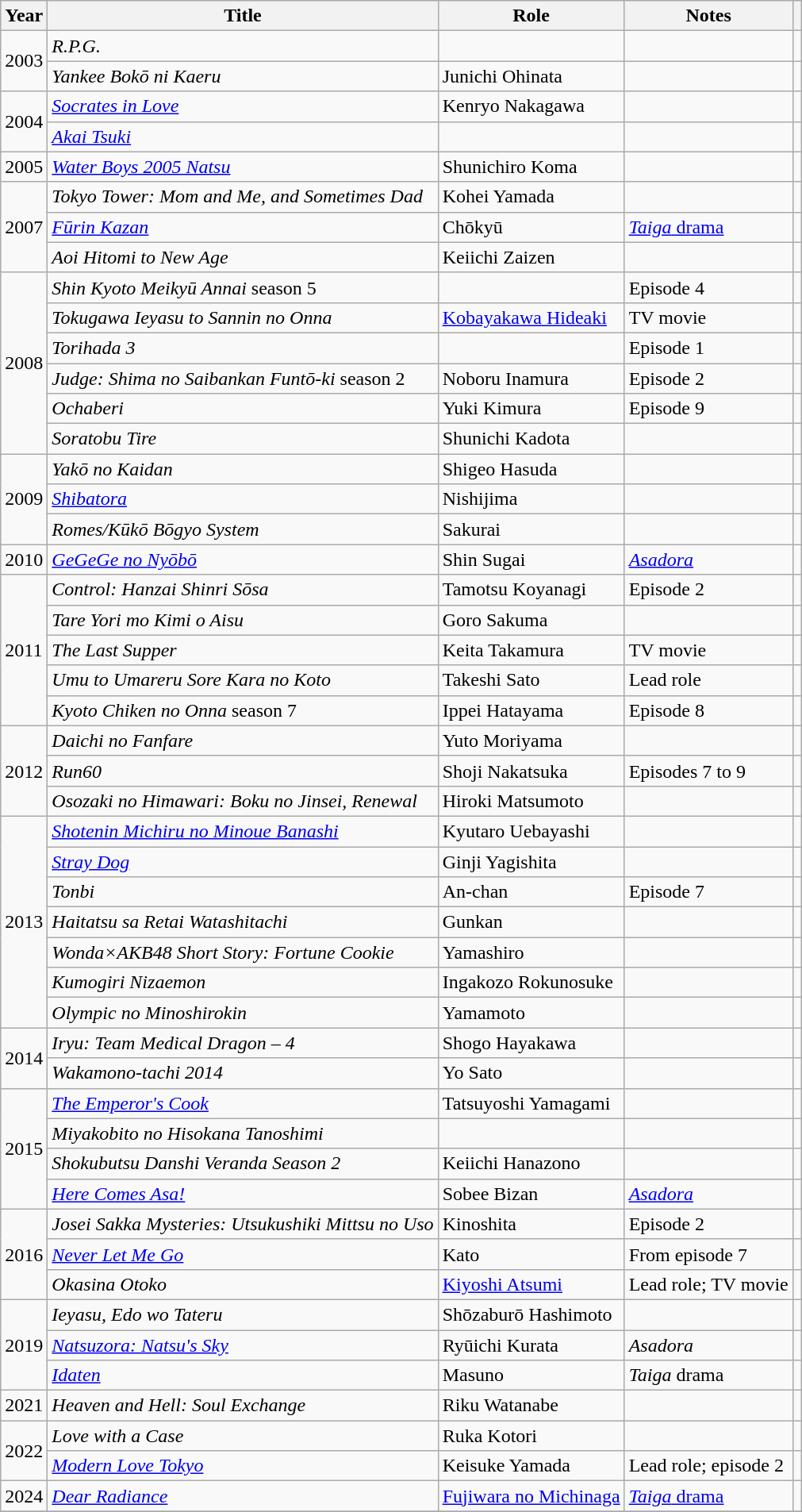<table class="wikitable">
<tr>
<th>Year</th>
<th>Title</th>
<th>Role</th>
<th>Notes</th>
<th></th>
</tr>
<tr>
<td rowspan="2">2003</td>
<td><em>R.P.G.</em></td>
<td></td>
<td></td>
<td></td>
</tr>
<tr>
<td><em>Yankee Bokō ni Kaeru</em></td>
<td>Junichi Ohinata</td>
<td></td>
<td></td>
</tr>
<tr>
<td rowspan="2">2004</td>
<td><em><a href='#'>Socrates in Love</a></em></td>
<td>Kenryo Nakagawa</td>
<td></td>
<td></td>
</tr>
<tr>
<td><em><a href='#'>Akai Tsuki</a></em></td>
<td></td>
<td></td>
<td></td>
</tr>
<tr>
<td>2005</td>
<td><em><a href='#'>Water Boys 2005 Natsu</a></em></td>
<td>Shunichiro Koma</td>
<td></td>
<td></td>
</tr>
<tr>
<td rowspan="3">2007</td>
<td><em>Tokyo Tower: Mom and Me, and Sometimes Dad</em></td>
<td>Kohei Yamada</td>
<td></td>
<td></td>
</tr>
<tr>
<td><em><a href='#'>Fūrin Kazan</a></em></td>
<td>Chōkyū</td>
<td><a href='#'><em>Taiga</em> drama</a></td>
<td></td>
</tr>
<tr>
<td><em>Aoi Hitomi to New Age</em></td>
<td>Keiichi Zaizen</td>
<td></td>
<td></td>
</tr>
<tr>
<td rowspan="6">2008</td>
<td><em>Shin Kyoto Meikyū Annai</em> season 5</td>
<td></td>
<td>Episode 4</td>
<td></td>
</tr>
<tr>
<td><em>Tokugawa Ieyasu to Sannin no Onna</em></td>
<td><a href='#'>Kobayakawa Hideaki</a></td>
<td>TV movie</td>
<td></td>
</tr>
<tr>
<td><em>Torihada 3</em></td>
<td></td>
<td>Episode 1</td>
<td></td>
</tr>
<tr>
<td><em>Judge: Shima no Saibankan Funtō-ki</em> season 2</td>
<td>Noboru Inamura</td>
<td>Episode 2</td>
<td></td>
</tr>
<tr>
<td><em>Ochaberi</em></td>
<td>Yuki Kimura</td>
<td>Episode 9</td>
<td></td>
</tr>
<tr>
<td><em>Soratobu Tire</em></td>
<td>Shunichi Kadota</td>
<td></td>
<td></td>
</tr>
<tr>
<td rowspan="3">2009</td>
<td><em>Yakō no Kaidan</em></td>
<td>Shigeo Hasuda</td>
<td></td>
<td></td>
</tr>
<tr>
<td><em><a href='#'>Shibatora</a></em></td>
<td>Nishijima</td>
<td></td>
<td></td>
</tr>
<tr>
<td><em>Romes/Kūkō Bōgyo System</em></td>
<td>Sakurai</td>
<td></td>
<td></td>
</tr>
<tr>
<td>2010</td>
<td><em><a href='#'>GeGeGe no Nyōbō</a></em></td>
<td>Shin Sugai</td>
<td><em><a href='#'>Asadora</a></em></td>
<td></td>
</tr>
<tr>
<td rowspan="5">2011</td>
<td><em>Control: Hanzai Shinri Sōsa</em></td>
<td>Tamotsu Koyanagi</td>
<td>Episode 2</td>
<td></td>
</tr>
<tr>
<td><em>Tare Yori mo Kimi o Aisu</em></td>
<td>Goro Sakuma</td>
<td></td>
<td></td>
</tr>
<tr>
<td><em>The Last Supper</em></td>
<td>Keita Takamura</td>
<td>TV movie</td>
<td></td>
</tr>
<tr>
<td><em>Umu to Umareru Sore Kara no Koto</em></td>
<td>Takeshi Sato</td>
<td>Lead role</td>
<td></td>
</tr>
<tr>
<td><em>Kyoto Chiken no Onna</em> season 7</td>
<td>Ippei Hatayama</td>
<td>Episode 8</td>
<td></td>
</tr>
<tr>
<td rowspan="3">2012</td>
<td><em>Daichi no Fanfare</em></td>
<td>Yuto Moriyama</td>
<td></td>
<td></td>
</tr>
<tr>
<td><em>Run60</em></td>
<td>Shoji Nakatsuka</td>
<td>Episodes 7 to 9</td>
<td></td>
</tr>
<tr>
<td><em>Osozaki no Himawari: Boku no Jinsei, Renewal</em></td>
<td>Hiroki Matsumoto</td>
<td></td>
<td></td>
</tr>
<tr>
<td rowspan="7">2013</td>
<td><em><a href='#'>Shotenin Michiru no Minoue Banashi</a></em></td>
<td>Kyutaro Uebayashi</td>
<td></td>
<td></td>
</tr>
<tr>
<td><em><a href='#'>Stray Dog</a></em></td>
<td>Ginji Yagishita</td>
<td></td>
<td></td>
</tr>
<tr>
<td><em>Tonbi</em></td>
<td>An-chan</td>
<td>Episode 7</td>
<td></td>
</tr>
<tr>
<td><em>Haitatsu sa Retai Watashitachi</em></td>
<td>Gunkan</td>
<td></td>
<td></td>
</tr>
<tr>
<td><em>Wonda×AKB48 Short Story: Fortune Cookie</em></td>
<td>Yamashiro</td>
<td></td>
<td></td>
</tr>
<tr>
<td><em>Kumogiri Nizaemon</em></td>
<td>Ingakozo Rokunosuke</td>
<td></td>
<td></td>
</tr>
<tr>
<td><em>Olympic no Minoshirokin</em></td>
<td>Yamamoto</td>
<td></td>
<td></td>
</tr>
<tr>
<td rowspan="2">2014</td>
<td><em>Iryu: Team Medical Dragon – 4</em></td>
<td>Shogo Hayakawa</td>
<td></td>
<td></td>
</tr>
<tr>
<td><em>Wakamono-tachi 2014</em></td>
<td>Yo Sato</td>
<td></td>
<td></td>
</tr>
<tr>
<td rowspan="4">2015</td>
<td><em><a href='#'>The Emperor's Cook</a></em></td>
<td>Tatsuyoshi Yamagami</td>
<td></td>
<td></td>
</tr>
<tr>
<td><em>Miyakobito no Hisokana Tanoshimi</em></td>
<td></td>
<td></td>
<td></td>
</tr>
<tr>
<td><em>Shokubutsu Danshi Veranda Season 2</em></td>
<td>Keiichi Hanazono</td>
<td></td>
<td></td>
</tr>
<tr>
<td><em><a href='#'>Here Comes Asa!</a></em></td>
<td>Sobee Bizan</td>
<td><em><a href='#'>Asadora</a></em></td>
<td></td>
</tr>
<tr>
<td rowspan="3">2016</td>
<td><em>Josei Sakka Mysteries: Utsukushiki Mittsu no Uso</em></td>
<td>Kinoshita</td>
<td>Episode 2</td>
<td></td>
</tr>
<tr>
<td><em><a href='#'>Never Let Me Go</a></em></td>
<td>Kato</td>
<td>From episode 7</td>
<td></td>
</tr>
<tr>
<td><em>Okasina Otoko</em></td>
<td><a href='#'>Kiyoshi Atsumi</a></td>
<td>Lead role; TV movie</td>
<td></td>
</tr>
<tr>
<td rowspan="3">2019</td>
<td><em>Ieyasu, Edo wo Tateru</em></td>
<td>Shōzaburō Hashimoto</td>
<td></td>
<td></td>
</tr>
<tr>
<td><em><a href='#'>Natsuzora: Natsu's Sky</a></em></td>
<td>Ryūichi Kurata</td>
<td><em>Asadora</em></td>
<td></td>
</tr>
<tr>
<td><em><a href='#'>Idaten</a></em></td>
<td>Masuno</td>
<td><em>Taiga</em> drama</td>
<td></td>
</tr>
<tr>
<td rowspan="1">2021</td>
<td><em>Heaven and Hell: Soul Exchange</em></td>
<td>Riku Watanabe</td>
<td></td>
<td></td>
</tr>
<tr>
<td rowspan="2">2022</td>
<td><em>Love with a Case</em></td>
<td>Ruka Kotori</td>
<td></td>
<td></td>
</tr>
<tr>
<td><em><a href='#'>Modern Love Tokyo</a></em></td>
<td>Keisuke Yamada</td>
<td>Lead role; episode 2</td>
<td></td>
</tr>
<tr>
<td>2024</td>
<td><em><a href='#'>Dear Radiance</a></em></td>
<td><a href='#'>Fujiwara no Michinaga</a></td>
<td><a href='#'><em>Taiga</em> drama</a></td>
<td></td>
</tr>
<tr>
</tr>
</table>
